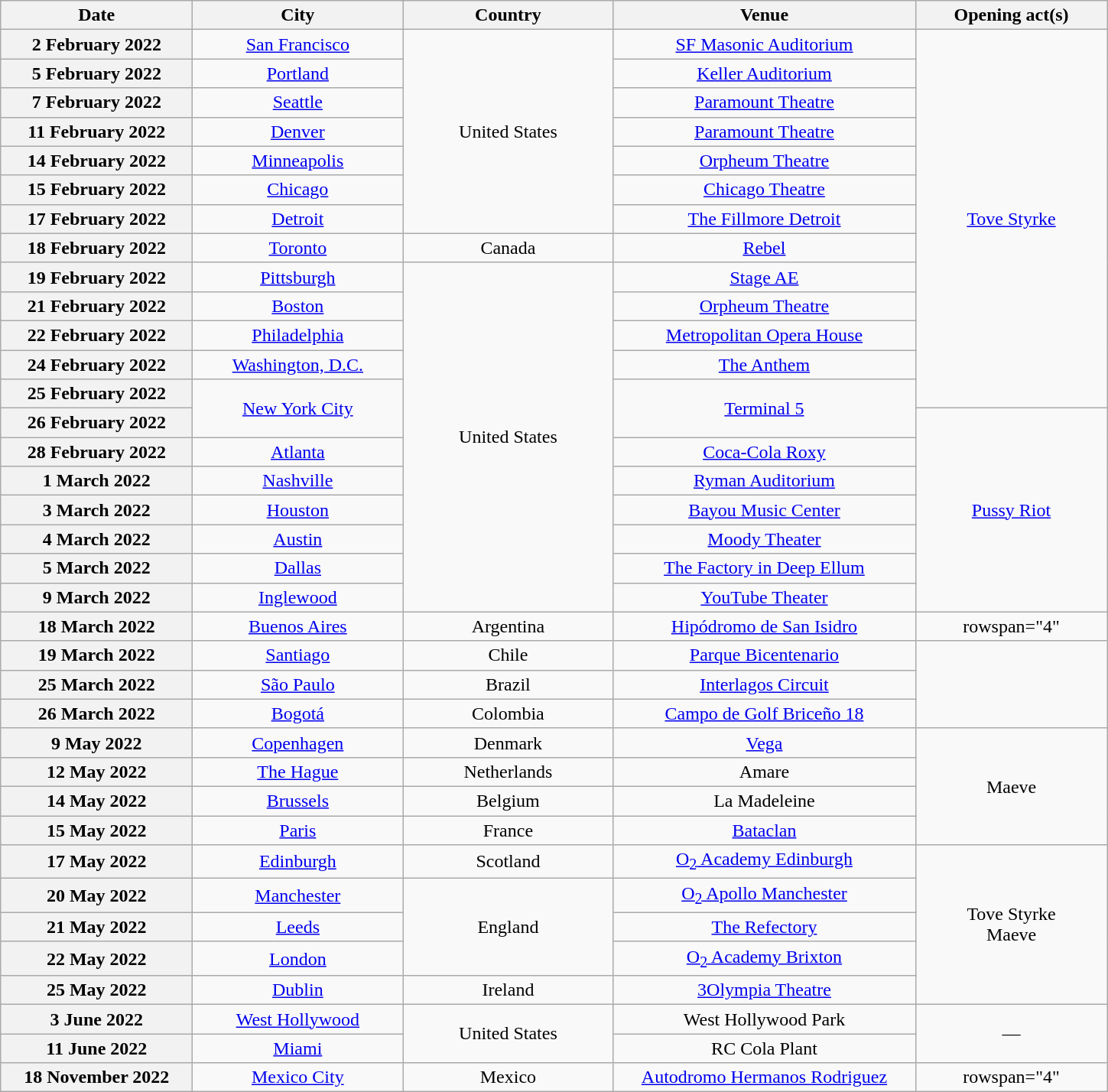<table class="wikitable plainrowheaders" style="text-align:center;">
<tr>
<th scope="col" style="width:10em;">Date</th>
<th scope="col" style="width:11em;">City</th>
<th scope="col" style="width:11em;">Country</th>
<th scope="col" style="width:16em;">Venue</th>
<th scope="col" style="width:10em;">Opening act(s)</th>
</tr>
<tr>
<th scope="row">2 February 2022</th>
<td><a href='#'>San Francisco</a></td>
<td rowspan="7">United States</td>
<td><a href='#'>SF Masonic Auditorium</a></td>
<td rowspan="13"><a href='#'>Tove Styrke</a></td>
</tr>
<tr>
<th scope="row">5 February 2022</th>
<td><a href='#'>Portland</a></td>
<td><a href='#'>Keller Auditorium</a></td>
</tr>
<tr>
<th scope="row">7 February 2022</th>
<td><a href='#'>Seattle</a></td>
<td><a href='#'>Paramount Theatre</a></td>
</tr>
<tr>
<th scope="row">11 February 2022</th>
<td><a href='#'>Denver</a></td>
<td><a href='#'>Paramount Theatre</a></td>
</tr>
<tr>
<th scope="row">14 February 2022</th>
<td><a href='#'>Minneapolis</a></td>
<td><a href='#'>Orpheum Theatre</a></td>
</tr>
<tr>
<th scope="row">15 February 2022</th>
<td><a href='#'>Chicago</a></td>
<td><a href='#'>Chicago Theatre</a></td>
</tr>
<tr>
<th scope="row">17 February 2022</th>
<td><a href='#'>Detroit</a></td>
<td><a href='#'>The Fillmore Detroit</a></td>
</tr>
<tr>
<th scope="row">18 February 2022</th>
<td><a href='#'>Toronto</a></td>
<td>Canada</td>
<td><a href='#'>Rebel</a></td>
</tr>
<tr>
<th scope="row">19 February 2022</th>
<td><a href='#'>Pittsburgh</a></td>
<td rowspan="12">United States</td>
<td><a href='#'>Stage AE</a></td>
</tr>
<tr>
<th scope="row">21 February 2022</th>
<td><a href='#'>Boston</a></td>
<td><a href='#'>Orpheum Theatre</a></td>
</tr>
<tr>
<th scope="row">22 February 2022</th>
<td><a href='#'>Philadelphia</a></td>
<td><a href='#'>Metropolitan Opera House</a></td>
</tr>
<tr>
<th scope="row">24 February 2022</th>
<td><a href='#'>Washington, D.C.</a></td>
<td><a href='#'>The Anthem</a></td>
</tr>
<tr>
<th scope="row">25 February 2022</th>
<td rowspan="2"><a href='#'>New York City</a></td>
<td rowspan="2"><a href='#'>Terminal 5</a></td>
</tr>
<tr>
<th scope="row">26 February 2022</th>
<td rowspan="7"><a href='#'>Pussy Riot</a></td>
</tr>
<tr>
<th scope="row">28 February 2022</th>
<td><a href='#'>Atlanta</a></td>
<td><a href='#'>Coca-Cola Roxy</a></td>
</tr>
<tr>
<th scope="row">1 March 2022</th>
<td><a href='#'>Nashville</a></td>
<td><a href='#'>Ryman Auditorium</a></td>
</tr>
<tr>
<th scope="row">3 March 2022</th>
<td><a href='#'>Houston</a></td>
<td><a href='#'>Bayou Music Center</a></td>
</tr>
<tr>
<th scope="row">4 March 2022</th>
<td><a href='#'>Austin</a></td>
<td><a href='#'>Moody Theater</a></td>
</tr>
<tr>
<th scope="row">5 March 2022</th>
<td><a href='#'>Dallas</a></td>
<td><a href='#'>The Factory in Deep Ellum</a></td>
</tr>
<tr>
<th scope="row">9 March 2022</th>
<td><a href='#'>Inglewood</a></td>
<td><a href='#'>YouTube Theater</a></td>
</tr>
<tr>
<th scope="row">18 March 2022</th>
<td><a href='#'>Buenos Aires</a></td>
<td>Argentina</td>
<td><a href='#'>Hipódromo de San Isidro</a></td>
<td>rowspan="4" </td>
</tr>
<tr>
<th scope="row">19 March 2022</th>
<td><a href='#'>Santiago</a></td>
<td>Chile</td>
<td><a href='#'>Parque Bicentenario</a></td>
</tr>
<tr>
<th scope="row">25 March 2022</th>
<td><a href='#'>São Paulo</a></td>
<td>Brazil</td>
<td><a href='#'>Interlagos Circuit</a></td>
</tr>
<tr>
<th scope="row">26 March 2022</th>
<td><a href='#'>Bogotá</a></td>
<td>Colombia</td>
<td><a href='#'>Campo de Golf Briceño 18</a></td>
</tr>
<tr>
<th scope="row">9 May 2022</th>
<td><a href='#'>Copenhagen</a></td>
<td>Denmark</td>
<td><a href='#'>Vega</a></td>
<td rowspan="4">Maeve</td>
</tr>
<tr>
<th scope="row">12 May 2022</th>
<td><a href='#'>The Hague</a></td>
<td>Netherlands</td>
<td>Amare</td>
</tr>
<tr>
<th scope="row">14 May 2022</th>
<td><a href='#'>Brussels</a></td>
<td>Belgium</td>
<td>La Madeleine</td>
</tr>
<tr>
<th scope="row">15 May 2022</th>
<td><a href='#'>Paris</a></td>
<td>France</td>
<td><a href='#'>Bataclan</a></td>
</tr>
<tr>
<th scope="row">17 May 2022</th>
<td><a href='#'>Edinburgh</a></td>
<td>Scotland</td>
<td><a href='#'>O<sub>2</sub> Academy Edinburgh</a></td>
<td rowspan="5">Tove Styrke <br> Maeve</td>
</tr>
<tr>
<th scope="row">20 May 2022</th>
<td><a href='#'>Manchester</a></td>
<td rowspan="3">England</td>
<td><a href='#'>O<sub>2</sub> Apollo Manchester</a></td>
</tr>
<tr>
<th scope="row">21 May 2022</th>
<td><a href='#'>Leeds</a></td>
<td><a href='#'>The Refectory</a></td>
</tr>
<tr>
<th scope="row">22 May 2022</th>
<td><a href='#'>London</a></td>
<td><a href='#'>O<sub>2</sub> Academy Brixton</a></td>
</tr>
<tr>
<th scope="row">25 May 2022</th>
<td><a href='#'>Dublin</a></td>
<td>Ireland</td>
<td><a href='#'>3Olympia Theatre</a></td>
</tr>
<tr>
<th scope="row">3 June 2022</th>
<td><a href='#'>West Hollywood</a></td>
<td rowspan="2">United States</td>
<td>West Hollywood Park</td>
<td rowspan="2">—</td>
</tr>
<tr>
<th scope="row">11 June 2022</th>
<td><a href='#'>Miami</a></td>
<td>RC Cola Plant</td>
</tr>
<tr>
<th scope="row">18 November 2022</th>
<td><a href='#'>Mexico City</a></td>
<td>Mexico</td>
<td><a href='#'>Autodromo Hermanos Rodriguez</a></td>
<td>rowspan="4" </td>
</tr>
</table>
